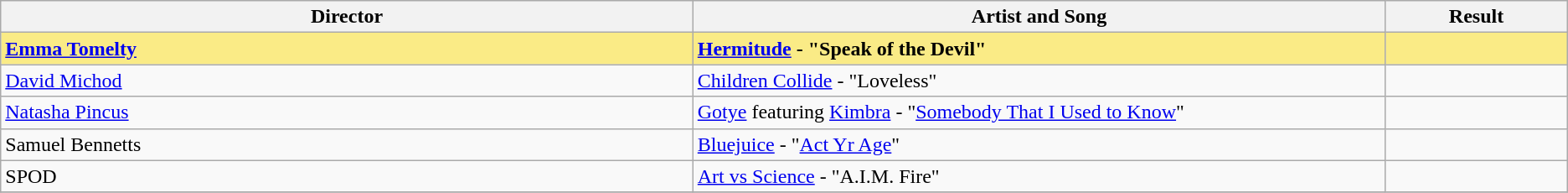<table class="sortable wikitable">
<tr>
<th width="19%">Director</th>
<th width="19%">Artist and Song</th>
<th width="5%">Result</th>
</tr>
<tr style="background:#FAEB86">
<td><strong><a href='#'>Emma Tomelty</a></strong></td>
<td><strong><a href='#'>Hermitude</a> - "Speak of the Devil"</strong></td>
<td></td>
</tr>
<tr>
<td><a href='#'>David Michod</a></td>
<td><a href='#'>Children Collide</a> - "Loveless"</td>
<td></td>
</tr>
<tr>
<td><a href='#'>Natasha Pincus</a></td>
<td><a href='#'>Gotye</a> featuring <a href='#'>Kimbra</a> - "<a href='#'>Somebody That I Used to Know</a>"</td>
<td></td>
</tr>
<tr>
<td>Samuel Bennetts</td>
<td><a href='#'>Bluejuice</a> - "<a href='#'>Act Yr Age</a>"</td>
<td></td>
</tr>
<tr>
<td>SPOD</td>
<td><a href='#'>Art vs Science</a> - "A.I.M. Fire"</td>
<td></td>
</tr>
<tr>
</tr>
</table>
